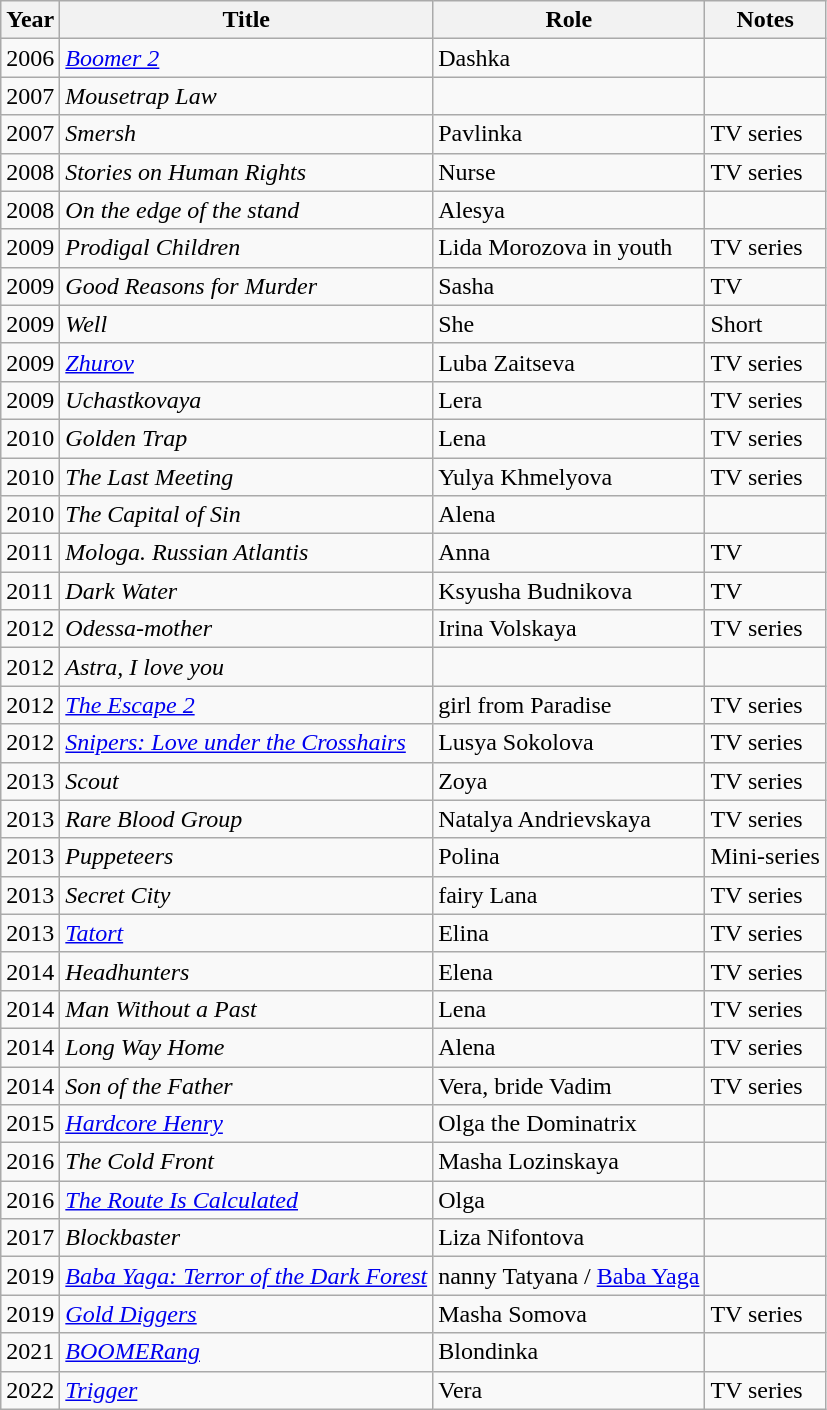<table class="wikitable sortable">
<tr>
<th>Year</th>
<th>Title</th>
<th>Role</th>
<th>Notes</th>
</tr>
<tr>
<td>2006</td>
<td><em><a href='#'>Boomer 2</a></em></td>
<td>Dashka</td>
<td></td>
</tr>
<tr>
<td>2007</td>
<td><em>Mousetrap Law</em></td>
<td></td>
<td></td>
</tr>
<tr>
<td>2007</td>
<td><em>Smersh</em></td>
<td>Pavlinka</td>
<td>TV series</td>
</tr>
<tr>
<td>2008</td>
<td><em>Stories on Human Rights</em></td>
<td>Nurse</td>
<td>TV series</td>
</tr>
<tr>
<td>2008</td>
<td><em>On the edge of the stand</em></td>
<td>Alesya</td>
<td></td>
</tr>
<tr>
<td>2009</td>
<td><em>Prodigal Children</em></td>
<td>Lida Morozova in youth</td>
<td>TV series</td>
</tr>
<tr>
<td>2009</td>
<td><em>Good Reasons for Murder</em></td>
<td>Sasha</td>
<td>TV</td>
</tr>
<tr>
<td>2009</td>
<td><em>Well</em></td>
<td>She</td>
<td>Short</td>
</tr>
<tr>
<td>2009</td>
<td><em><a href='#'>Zhurov</a></em></td>
<td>Luba Zaitseva</td>
<td>TV series</td>
</tr>
<tr>
<td>2009</td>
<td><em>Uchastkovaya</em></td>
<td>Lera</td>
<td>TV series</td>
</tr>
<tr>
<td>2010</td>
<td><em>Golden Trap</em></td>
<td>Lena</td>
<td>TV series</td>
</tr>
<tr>
<td>2010</td>
<td><em>The Last Meeting</em></td>
<td>Yulya Khmelyova</td>
<td>TV series</td>
</tr>
<tr>
<td>2010</td>
<td><em>The Capital of Sin</em></td>
<td>Alena</td>
<td></td>
</tr>
<tr>
<td>2011</td>
<td><em>Mologa. Russian Atlantis</em></td>
<td>Anna</td>
<td>TV</td>
</tr>
<tr>
<td>2011</td>
<td><em>Dark Water</em></td>
<td>Ksyusha Budnikova</td>
<td>TV</td>
</tr>
<tr>
<td>2012</td>
<td><em>Odessa-mother</em></td>
<td>Irina Volskaya</td>
<td>TV series</td>
</tr>
<tr>
<td>2012</td>
<td><em>Astra, I love you</em></td>
<td></td>
<td></td>
</tr>
<tr>
<td>2012</td>
<td><em><a href='#'>The Escape 2</a></em></td>
<td>girl from Paradise</td>
<td>TV series</td>
</tr>
<tr>
<td>2012</td>
<td><em><a href='#'>Snipers: Love under the Crosshairs</a></em></td>
<td>Lusya Sokolova</td>
<td>TV series</td>
</tr>
<tr>
<td>2013</td>
<td><em>Scout</em></td>
<td>Zoya</td>
<td>TV series</td>
</tr>
<tr>
<td>2013</td>
<td><em>Rare Blood Group</em></td>
<td>Natalya Andrievskaya</td>
<td>TV series</td>
</tr>
<tr>
<td>2013</td>
<td><em>Puppeteers</em></td>
<td>Polina</td>
<td>Mini-series</td>
</tr>
<tr>
<td>2013</td>
<td><em>Secret City</em></td>
<td>fairy Lana</td>
<td>TV series</td>
</tr>
<tr>
<td>2013</td>
<td><em><a href='#'>Tatort</a></em></td>
<td>Elina</td>
<td>TV series</td>
</tr>
<tr>
<td>2014</td>
<td><em>Headhunters</em></td>
<td>Elena</td>
<td>TV series</td>
</tr>
<tr>
<td>2014</td>
<td><em>Man Without a Past</em></td>
<td>Lena</td>
<td>TV series</td>
</tr>
<tr>
<td>2014</td>
<td><em>Long Way Home</em></td>
<td>Alena</td>
<td>TV series</td>
</tr>
<tr>
<td>2014</td>
<td><em>Son of the Father</em></td>
<td>Vera, bride Vadim</td>
<td>TV series</td>
</tr>
<tr>
<td>2015</td>
<td><em><a href='#'>Hardcore Henry</a></em></td>
<td>Olga the Dominatrix</td>
<td></td>
</tr>
<tr>
<td>2016</td>
<td><em>The Cold Front</em></td>
<td>Masha Lozinskaya</td>
<td></td>
</tr>
<tr>
<td>2016</td>
<td><em><a href='#'>The Route Is Calculated</a></em></td>
<td>Olga</td>
<td></td>
</tr>
<tr>
<td>2017</td>
<td><em>Blockbaster</em></td>
<td>Liza Nifontova</td>
<td></td>
</tr>
<tr>
<td>2019</td>
<td><em><a href='#'>Baba Yaga: Terror of the Dark Forest</a></em></td>
<td>nanny Tatyana / <a href='#'>Baba Yaga</a></td>
<td></td>
</tr>
<tr>
<td>2019</td>
<td><em><a href='#'>Gold Diggers</a></em></td>
<td>Masha Somova</td>
<td>TV series</td>
</tr>
<tr>
<td>2021</td>
<td><em><a href='#'>BOOMERang</a></em></td>
<td>Blondinka</td>
<td></td>
</tr>
<tr>
<td>2022</td>
<td><em><a href='#'>Trigger</a></em></td>
<td>Vera</td>
<td>TV series</td>
</tr>
</table>
